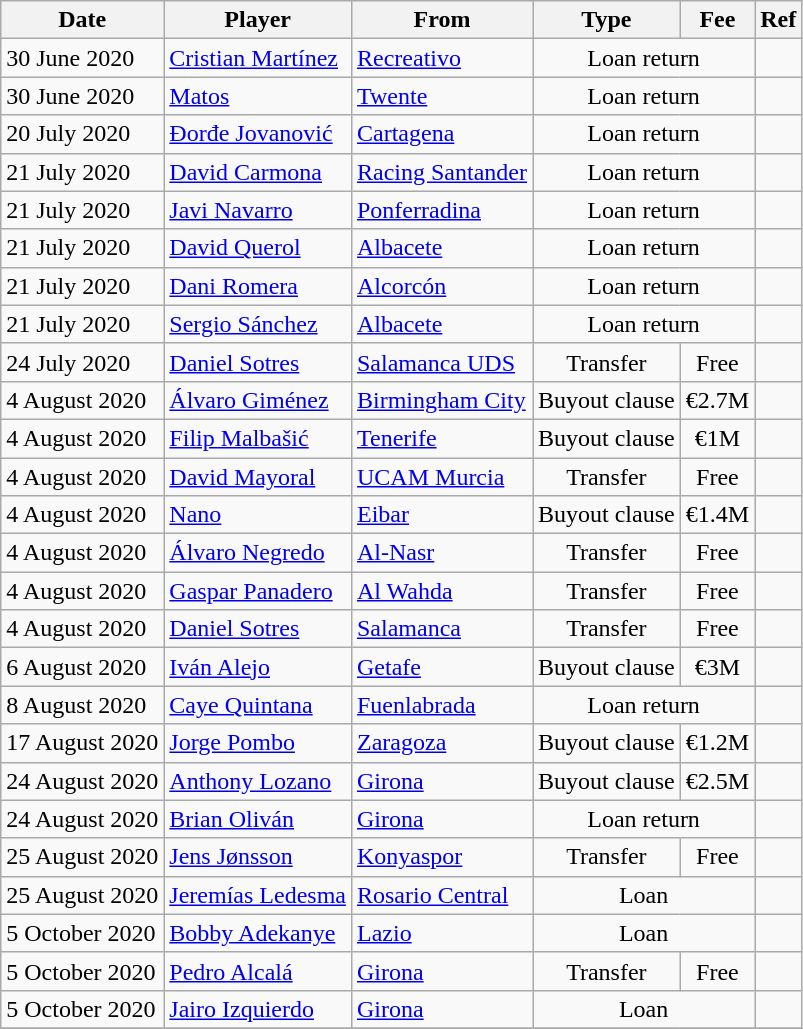<table class="wikitable">
<tr>
<th>Date</th>
<th>Player</th>
<th>From</th>
<th>Type</th>
<th>Fee</th>
<th>Ref</th>
</tr>
<tr>
<td>30 June 2020</td>
<td> <a href='#'>Cristian Martínez</a></td>
<td><a href='#'>Recreativo</a></td>
<td align=center colspan=2>Loan return</td>
<td align=center></td>
</tr>
<tr>
<td>30 June 2020</td>
<td> <a href='#'>Matos</a></td>
<td> <a href='#'>Twente</a></td>
<td align=center colspan=2>Loan return</td>
<td align=center></td>
</tr>
<tr>
<td>20 July 2020</td>
<td> <a href='#'>Đorđe Jovanović</a></td>
<td><a href='#'>Cartagena</a></td>
<td align=center colspan=2>Loan return</td>
<td align=center></td>
</tr>
<tr>
<td>21 July 2020</td>
<td> <a href='#'>David Carmona</a></td>
<td><a href='#'>Racing Santander</a></td>
<td align=center colspan=2>Loan return</td>
<td align=center></td>
</tr>
<tr>
<td>21 July 2020</td>
<td> <a href='#'>Javi Navarro</a></td>
<td><a href='#'>Ponferradina</a></td>
<td align=center colspan=2>Loan return</td>
<td align=center></td>
</tr>
<tr>
<td>21 July 2020</td>
<td> <a href='#'>David Querol</a></td>
<td><a href='#'>Albacete</a></td>
<td align=center colspan=2>Loan return</td>
<td align=center></td>
</tr>
<tr>
<td>21 July 2020</td>
<td> <a href='#'>Dani Romera</a></td>
<td><a href='#'>Alcorcón</a></td>
<td align=center colspan=2>Loan return</td>
<td align=center></td>
</tr>
<tr>
<td>21 July 2020</td>
<td> <a href='#'>Sergio Sánchez</a></td>
<td><a href='#'>Albacete</a></td>
<td align=center colspan=2>Loan return</td>
<td align=center></td>
</tr>
<tr>
<td>24 July 2020</td>
<td> <a href='#'>Daniel Sotres</a></td>
<td><a href='#'>Salamanca UDS</a></td>
<td align=center>Transfer</td>
<td align=center>Free</td>
<td align=center></td>
</tr>
<tr>
<td>4 August 2020</td>
<td> <a href='#'>Álvaro Giménez</a></td>
<td> <a href='#'>Birmingham City</a></td>
<td align=center>Buyout clause</td>
<td align=center>€2.7M</td>
<td align=center></td>
</tr>
<tr>
<td>4 August 2020</td>
<td> <a href='#'>Filip Malbašić</a></td>
<td><a href='#'>Tenerife</a></td>
<td align=center>Buyout clause</td>
<td align=center>€1M</td>
<td align=center></td>
</tr>
<tr>
<td>4 August 2020</td>
<td> <a href='#'>David Mayoral</a></td>
<td><a href='#'>UCAM Murcia</a></td>
<td align=center>Transfer</td>
<td align=center>Free</td>
<td align=center></td>
</tr>
<tr>
<td>4 August 2020</td>
<td> <a href='#'>Nano</a></td>
<td><a href='#'>Eibar</a></td>
<td align=center>Buyout clause</td>
<td align=center>€1.4M</td>
<td align=center></td>
</tr>
<tr>
<td>4 August 2020</td>
<td> <a href='#'>Álvaro Negredo</a></td>
<td> <a href='#'>Al-Nasr</a></td>
<td align=center>Transfer</td>
<td align=center>Free</td>
<td align=center></td>
</tr>
<tr>
<td>4 August 2020</td>
<td> <a href='#'>Gaspar Panadero</a></td>
<td> <a href='#'>Al Wahda</a></td>
<td align=center>Transfer</td>
<td align=center>Free</td>
<td align=center></td>
</tr>
<tr>
<td>4 August 2020</td>
<td> <a href='#'>Daniel Sotres</a></td>
<td><a href='#'>Salamanca</a></td>
<td align=center>Transfer</td>
<td align=center>Free</td>
<td align=center></td>
</tr>
<tr>
<td>6 August 2020</td>
<td> <a href='#'>Iván Alejo</a></td>
<td><a href='#'>Getafe</a></td>
<td align=center>Buyout clause</td>
<td align=center>€3M</td>
<td align=center></td>
</tr>
<tr>
<td>8 August 2020</td>
<td> <a href='#'>Caye Quintana</a></td>
<td><a href='#'>Fuenlabrada</a></td>
<td align=center colspan=2>Loan return</td>
<td align=center></td>
</tr>
<tr>
<td>17 August 2020</td>
<td> <a href='#'>Jorge Pombo</a></td>
<td><a href='#'>Zaragoza</a></td>
<td align=center>Buyout clause</td>
<td align=center>€1.2M</td>
<td align=center></td>
</tr>
<tr>
<td>24 August 2020</td>
<td> <a href='#'>Anthony Lozano</a></td>
<td><a href='#'>Girona</a></td>
<td align=center>Buyout clause</td>
<td align=center>€2.5M</td>
<td align=center></td>
</tr>
<tr>
<td>24 August 2020</td>
<td> <a href='#'>Brian Oliván</a></td>
<td><a href='#'>Girona</a></td>
<td align=center colspan=2>Loan return</td>
<td align=center></td>
</tr>
<tr>
<td>25 August 2020</td>
<td> <a href='#'>Jens Jønsson</a></td>
<td> <a href='#'>Konyaspor</a></td>
<td align=center>Transfer</td>
<td align=center>Free</td>
<td align=center></td>
</tr>
<tr>
<td>25 August 2020</td>
<td> <a href='#'>Jeremías Ledesma</a></td>
<td> <a href='#'>Rosario Central</a></td>
<td align=center colspan=2>Loan</td>
<td align=center></td>
</tr>
<tr>
<td>5 October 2020</td>
<td> <a href='#'>Bobby Adekanye</a></td>
<td> <a href='#'>Lazio</a></td>
<td align=center colspan=2>Loan</td>
<td align=center></td>
</tr>
<tr>
<td>5 October 2020</td>
<td> <a href='#'>Pedro Alcalá</a></td>
<td><a href='#'>Girona</a></td>
<td align=center>Transfer</td>
<td align=center>Free</td>
<td align=center></td>
</tr>
<tr>
<td>5 October 2020</td>
<td> <a href='#'>Jairo Izquierdo</a></td>
<td><a href='#'>Girona</a></td>
<td align=center colspan=2>Loan</td>
<td align=center></td>
</tr>
<tr>
</tr>
</table>
